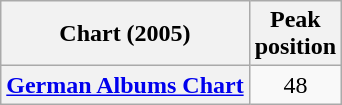<table class="wikitable plainrowheaders">
<tr>
<th scope="col">Chart (2005)</th>
<th scope="col">Peak<br>position</th>
</tr>
<tr>
<th scope="row"><a href='#'>German Albums Chart</a></th>
<td align="center">48</td>
</tr>
</table>
